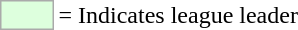<table>
<tr>
<td style="background:#DDFFDD; border:1px solid #aaa; width:2em;"></td>
<td>= Indicates league leader</td>
</tr>
</table>
